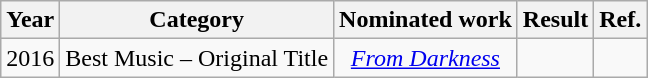<table class="wikitable plainrowheaders" style="text-align:center;">
<tr>
<th>Year</th>
<th>Category</th>
<th>Nominated work</th>
<th>Result</th>
<th>Ref.</th>
</tr>
<tr>
<td>2016</td>
<td>Best Music – Original Title</td>
<td><em><a href='#'>From Darkness</a></em></td>
<td></td>
<td></td>
</tr>
</table>
